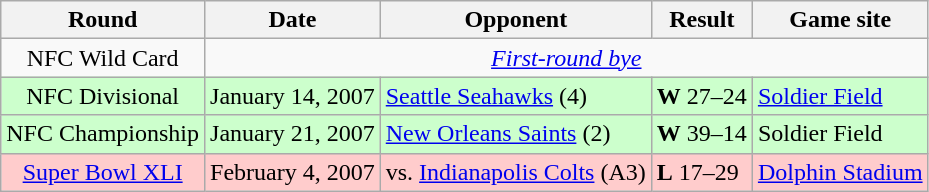<table class="wikitable">
<tr>
<th>Round</th>
<th>Date</th>
<th>Opponent</th>
<th>Result</th>
<th>Game site</th>
</tr>
<tr>
<td style="text-align:center;">NFC Wild Card</td>
<td colspan=5 align="center"><em><a href='#'>First-round bye</a></em></td>
</tr>
<tr style="background:#cfc;">
<td style="text-align:center;">NFC Divisional</td>
<td>January 14, 2007</td>
<td><a href='#'>Seattle Seahawks</a> (4)</td>
<td><strong>W</strong> 27–24 </td>
<td><a href='#'>Soldier Field</a></td>
</tr>
<tr style="background:#cfc;">
<td style="text-align:center;">NFC Championship</td>
<td>January 21, 2007</td>
<td><a href='#'>New Orleans Saints</a> (2)</td>
<td><strong>W</strong> 39–14</td>
<td>Soldier Field</td>
</tr>
<tr style="background:#fcc;">
<td style="text-align:center;"><a href='#'>Super Bowl XLI</a></td>
<td>February 4, 2007</td>
<td>vs. <a href='#'>Indianapolis Colts</a> (A3)</td>
<td><strong>L</strong> 17–29</td>
<td><a href='#'>Dolphin Stadium</a></td>
</tr>
</table>
